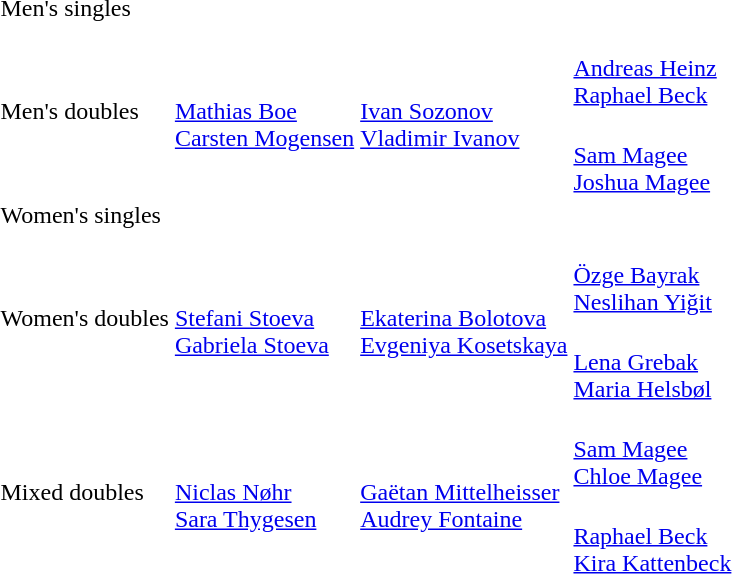<table>
<tr>
<td rowspan="2">Men's singles<br></td>
<td rowspan="2"></td>
<td rowspan="2"></td>
<td></td>
</tr>
<tr>
<td></td>
</tr>
<tr>
<td rowspan="2">Men's doubles<br></td>
<td rowspan="2"><br><a href='#'>Mathias Boe</a><br><a href='#'>Carsten Mogensen</a></td>
<td rowspan="2"><br><a href='#'>Ivan Sozonov</a><br><a href='#'>Vladimir Ivanov</a></td>
<td><br><a href='#'>Andreas Heinz</a><br><a href='#'>Raphael Beck</a></td>
</tr>
<tr>
<td><br><a href='#'>Sam Magee</a><br><a href='#'>Joshua Magee</a></td>
</tr>
<tr>
<td rowspan="2">Women's singles<br></td>
<td rowspan="2"></td>
<td rowspan="2"></td>
<td></td>
</tr>
<tr>
<td></td>
</tr>
<tr>
<td rowspan="2">Women's doubles<br></td>
<td rowspan="2"><br><a href='#'>Stefani Stoeva</a><br><a href='#'>Gabriela Stoeva</a></td>
<td rowspan="2"><br><a href='#'>Ekaterina Bolotova</a><br><a href='#'>Evgeniya Kosetskaya</a></td>
<td><br><a href='#'>Özge Bayrak</a><br><a href='#'>Neslihan Yiğit</a></td>
</tr>
<tr>
<td><br><a href='#'>Lena Grebak</a><br><a href='#'>Maria Helsbøl</a></td>
</tr>
<tr>
<td rowspan="2">Mixed doubles<br></td>
<td rowspan="2"><br><a href='#'>Niclas Nøhr</a><br><a href='#'>Sara Thygesen</a></td>
<td rowspan="2"><br><a href='#'>Gaëtan Mittelheisser</a><br><a href='#'>Audrey Fontaine</a></td>
<td><br><a href='#'>Sam Magee</a><br><a href='#'>Chloe Magee</a></td>
</tr>
<tr>
<td><br><a href='#'>Raphael Beck</a><br><a href='#'>Kira Kattenbeck</a></td>
</tr>
</table>
